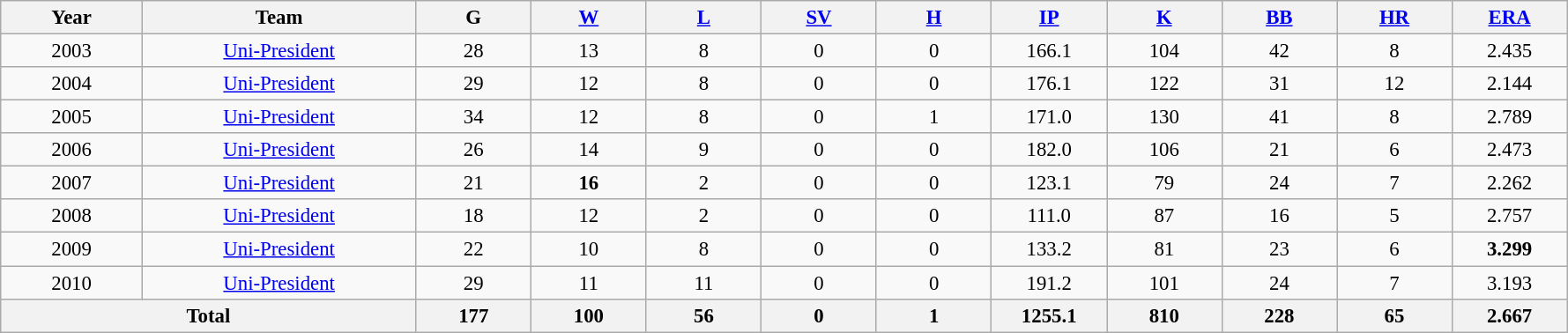<table class="wikitable" style="text-align:center; font-size:95%">
<tr>
<th width = "100">Year</th>
<th width = "200">Team</th>
<th width = "80">G</th>
<th width = "80"><a href='#'>W</a></th>
<th width = "80"><a href='#'>L</a></th>
<th width = "80"><a href='#'>SV</a></th>
<th width = "80"><a href='#'>H</a></th>
<th width = "80"><a href='#'>IP</a></th>
<th width = "80"><a href='#'>K</a></th>
<th width = "80"><a href='#'>BB</a></th>
<th width = "80"><a href='#'>HR</a></th>
<th width = "80"><a href='#'>ERA</a></th>
</tr>
<tr align="center">
<td>2003</td>
<td><a href='#'>Uni-President</a></td>
<td>28</td>
<td>13</td>
<td>8</td>
<td>0</td>
<td>0</td>
<td>166.1</td>
<td>104</td>
<td>42</td>
<td>8</td>
<td>2.435</td>
</tr>
<tr align="center">
<td>2004</td>
<td><a href='#'>Uni-President</a></td>
<td>29</td>
<td>12</td>
<td>8</td>
<td>0</td>
<td>0</td>
<td>176.1</td>
<td>122</td>
<td>31</td>
<td>12</td>
<td>2.144</td>
</tr>
<tr align="center">
<td>2005</td>
<td><a href='#'>Uni-President</a></td>
<td>34</td>
<td>12</td>
<td>8</td>
<td>0</td>
<td>1</td>
<td>171.0</td>
<td>130</td>
<td>41</td>
<td>8</td>
<td>2.789</td>
</tr>
<tr align="center">
<td>2006</td>
<td><a href='#'>Uni-President</a></td>
<td>26</td>
<td>14</td>
<td>9</td>
<td>0</td>
<td>0</td>
<td>182.0</td>
<td>106</td>
<td>21</td>
<td>6</td>
<td>2.473</td>
</tr>
<tr align="center">
<td>2007</td>
<td><a href='#'>Uni-President</a></td>
<td>21</td>
<td><strong>16</strong></td>
<td>2</td>
<td>0</td>
<td>0</td>
<td>123.1</td>
<td>79</td>
<td>24</td>
<td>7</td>
<td>2.262</td>
</tr>
<tr align="center">
<td>2008</td>
<td><a href='#'>Uni-President</a></td>
<td>18</td>
<td>12</td>
<td>2</td>
<td>0</td>
<td>0</td>
<td>111.0</td>
<td>87</td>
<td>16</td>
<td>5</td>
<td>2.757</td>
</tr>
<tr align="center">
<td>2009</td>
<td><a href='#'>Uni-President</a></td>
<td>22</td>
<td>10</td>
<td>8</td>
<td>0</td>
<td>0</td>
<td>133.2</td>
<td>81</td>
<td>23</td>
<td>6</td>
<td><strong>3.299</strong></td>
</tr>
<tr align="center">
<td>2010</td>
<td><a href='#'>Uni-President</a></td>
<td>29</td>
<td>11</td>
<td>11</td>
<td>0</td>
<td>0</td>
<td>191.2</td>
<td>101</td>
<td>24</td>
<td>7</td>
<td>3.193</td>
</tr>
<tr align="center">
<th colspan="2">Total</th>
<th>177</th>
<th>100</th>
<th>56</th>
<th>0</th>
<th>1</th>
<th>1255.1</th>
<th>810</th>
<th>228</th>
<th>65</th>
<th>2.667</th>
</tr>
</table>
